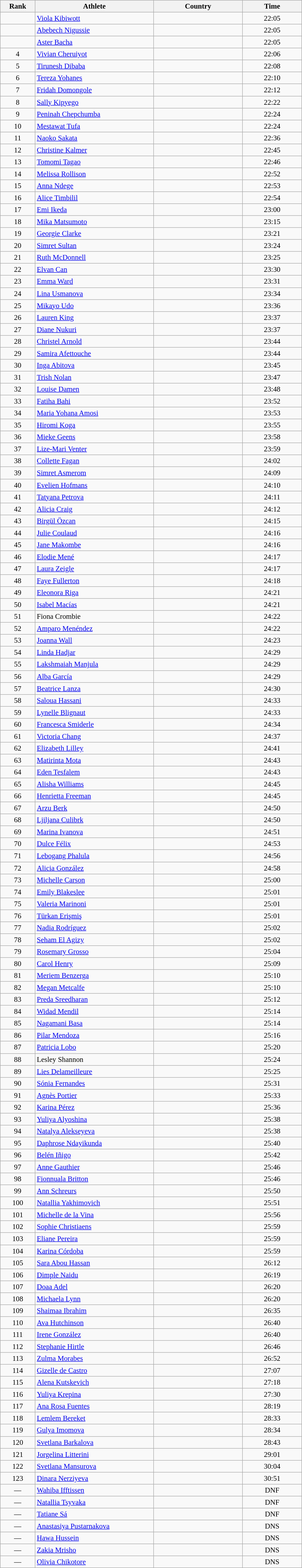<table class="wikitable sortable" style=" text-align:center; font-size:95%;" width="50%">
<tr>
<th width=5%>Rank</th>
<th width=20%>Athlete</th>
<th width=15%>Country</th>
<th width=10%>Time</th>
</tr>
<tr>
<td align=center></td>
<td align=left><a href='#'>Viola Kibiwott</a></td>
<td align=left></td>
<td>22:05</td>
</tr>
<tr>
<td align=center></td>
<td align=left><a href='#'>Abebech Nigussie</a></td>
<td align=left></td>
<td>22:05</td>
</tr>
<tr>
<td align=center></td>
<td align=left><a href='#'>Aster Bacha</a></td>
<td align=left></td>
<td>22:05</td>
</tr>
<tr>
<td align=center>4</td>
<td align=left><a href='#'>Vivian Cheruiyot</a></td>
<td align=left></td>
<td>22:06</td>
</tr>
<tr>
<td align=center>5</td>
<td align=left><a href='#'>Tirunesh Dibaba</a></td>
<td align=left></td>
<td>22:08</td>
</tr>
<tr>
<td align=center>6</td>
<td align=left><a href='#'>Tereza Yohanes</a></td>
<td align=left></td>
<td>22:10</td>
</tr>
<tr>
<td align=center>7</td>
<td align=left><a href='#'>Fridah Domongole</a></td>
<td align=left></td>
<td>22:12</td>
</tr>
<tr>
<td align=center>8</td>
<td align=left><a href='#'>Sally Kipyego</a></td>
<td align=left></td>
<td>22:22</td>
</tr>
<tr>
<td align=center>9</td>
<td align=left><a href='#'>Peninah Chepchumba</a></td>
<td align=left></td>
<td>22:24</td>
</tr>
<tr>
<td align=center>10</td>
<td align=left><a href='#'>Mestawat Tufa</a></td>
<td align=left></td>
<td>22:24</td>
</tr>
<tr>
<td align=center>11</td>
<td align=left><a href='#'>Naoko Sakata</a></td>
<td align=left></td>
<td>22:36</td>
</tr>
<tr>
<td align=center>12</td>
<td align=left><a href='#'>Christine Kalmer</a></td>
<td align=left></td>
<td>22:45</td>
</tr>
<tr>
<td align=center>13</td>
<td align=left><a href='#'>Tomomi Tagao</a></td>
<td align=left></td>
<td>22:46</td>
</tr>
<tr>
<td align=center>14</td>
<td align=left><a href='#'>Melissa Rollison</a></td>
<td align=left></td>
<td>22:52</td>
</tr>
<tr>
<td align=center>15</td>
<td align=left><a href='#'>Anna Ndege</a></td>
<td align=left></td>
<td>22:53</td>
</tr>
<tr>
<td align=center>16</td>
<td align=left><a href='#'>Alice Timbilil</a></td>
<td align=left></td>
<td>22:54</td>
</tr>
<tr>
<td align=center>17</td>
<td align=left><a href='#'>Emi Ikeda</a></td>
<td align=left></td>
<td>23:00</td>
</tr>
<tr>
<td align=center>18</td>
<td align=left><a href='#'>Mika Matsumoto</a></td>
<td align=left></td>
<td>23:15</td>
</tr>
<tr>
<td align=center>19</td>
<td align=left><a href='#'>Georgie Clarke</a></td>
<td align=left></td>
<td>23:21</td>
</tr>
<tr>
<td align=center>20</td>
<td align=left><a href='#'>Simret Sultan</a></td>
<td align=left></td>
<td>23:24</td>
</tr>
<tr>
<td align=center>21</td>
<td align=left><a href='#'>Ruth McDonnell</a></td>
<td align=left></td>
<td>23:25</td>
</tr>
<tr>
<td align=center>22</td>
<td align=left><a href='#'>Elvan Can</a></td>
<td align=left></td>
<td>23:30</td>
</tr>
<tr>
<td align=center>23</td>
<td align=left><a href='#'>Emma Ward</a></td>
<td align=left></td>
<td>23:31</td>
</tr>
<tr>
<td align=center>24</td>
<td align=left><a href='#'>Lina Usmanova</a></td>
<td align=left></td>
<td>23:34</td>
</tr>
<tr>
<td align=center>25</td>
<td align=left><a href='#'>Mikayo Udo</a></td>
<td align=left></td>
<td>23:36</td>
</tr>
<tr>
<td align=center>26</td>
<td align=left><a href='#'>Lauren King</a></td>
<td align=left></td>
<td>23:37</td>
</tr>
<tr>
<td align=center>27</td>
<td align=left><a href='#'>Diane Nukuri</a></td>
<td align=left></td>
<td>23:37</td>
</tr>
<tr>
<td align=center>28</td>
<td align=left><a href='#'>Christel Arnold</a></td>
<td align=left></td>
<td>23:44</td>
</tr>
<tr>
<td align=center>29</td>
<td align=left><a href='#'>Samira Afettouche</a></td>
<td align=left></td>
<td>23:44</td>
</tr>
<tr>
<td align=center>30</td>
<td align=left><a href='#'>Inga Abitova</a></td>
<td align=left></td>
<td>23:45</td>
</tr>
<tr>
<td align=center>31</td>
<td align=left><a href='#'>Trish Nolan</a></td>
<td align=left></td>
<td>23:47</td>
</tr>
<tr>
<td align=center>32</td>
<td align=left><a href='#'>Louise Damen</a></td>
<td align=left></td>
<td>23:48</td>
</tr>
<tr>
<td align=center>33</td>
<td align=left><a href='#'>Fatiha Bahi</a></td>
<td align=left></td>
<td>23:52</td>
</tr>
<tr>
<td align=center>34</td>
<td align=left><a href='#'>Maria Yohana Amosi</a></td>
<td align=left></td>
<td>23:53</td>
</tr>
<tr>
<td align=center>35</td>
<td align=left><a href='#'>Hiromi Koga</a></td>
<td align=left></td>
<td>23:55</td>
</tr>
<tr>
<td align=center>36</td>
<td align=left><a href='#'>Mieke Geens</a></td>
<td align=left></td>
<td>23:58</td>
</tr>
<tr>
<td align=center>37</td>
<td align=left><a href='#'>Lize-Mari Venter</a></td>
<td align=left></td>
<td>23:59</td>
</tr>
<tr>
<td align=center>38</td>
<td align=left><a href='#'>Collette Fagan</a></td>
<td align=left></td>
<td>24:02</td>
</tr>
<tr>
<td align=center>39</td>
<td align=left><a href='#'>Simret Asmerom</a></td>
<td align=left></td>
<td>24:09</td>
</tr>
<tr>
<td align=center>40</td>
<td align=left><a href='#'>Evelien Hofmans</a></td>
<td align=left></td>
<td>24:10</td>
</tr>
<tr>
<td align=center>41</td>
<td align=left><a href='#'>Tatyana Petrova</a></td>
<td align=left></td>
<td>24:11</td>
</tr>
<tr>
<td align=center>42</td>
<td align=left><a href='#'>Alicia Craig</a></td>
<td align=left></td>
<td>24:12</td>
</tr>
<tr>
<td align=center>43</td>
<td align=left><a href='#'>Birgül Özcan</a></td>
<td align=left></td>
<td>24:15</td>
</tr>
<tr>
<td align=center>44</td>
<td align=left><a href='#'>Julie Coulaud</a></td>
<td align=left></td>
<td>24:16</td>
</tr>
<tr>
<td align=center>45</td>
<td align=left><a href='#'>Jane Makombe</a></td>
<td align=left></td>
<td>24:16</td>
</tr>
<tr>
<td align=center>46</td>
<td align=left><a href='#'>Elodie Mené</a></td>
<td align=left></td>
<td>24:17</td>
</tr>
<tr>
<td align=center>47</td>
<td align=left><a href='#'>Laura Zeigle</a></td>
<td align=left></td>
<td>24:17</td>
</tr>
<tr>
<td align=center>48</td>
<td align=left><a href='#'>Faye Fullerton</a></td>
<td align=left></td>
<td>24:18</td>
</tr>
<tr>
<td align=center>49</td>
<td align=left><a href='#'>Eleonora Riga</a></td>
<td align=left></td>
<td>24:21</td>
</tr>
<tr>
<td align=center>50</td>
<td align=left><a href='#'>Isabel Macías</a></td>
<td align=left></td>
<td>24:21</td>
</tr>
<tr>
<td align=center>51</td>
<td align=left>Fiona Crombie</td>
<td align=left></td>
<td>24:22</td>
</tr>
<tr>
<td align=center>52</td>
<td align=left><a href='#'>Amparo Menéndez</a></td>
<td align=left></td>
<td>24:22</td>
</tr>
<tr>
<td align=center>53</td>
<td align=left><a href='#'>Joanna Wall</a></td>
<td align=left></td>
<td>24:23</td>
</tr>
<tr>
<td align=center>54</td>
<td align=left><a href='#'>Linda Hadjar</a></td>
<td align=left></td>
<td>24:29</td>
</tr>
<tr>
<td align=center>55</td>
<td align=left><a href='#'>Lakshmaiah Manjula</a></td>
<td align=left></td>
<td>24:29</td>
</tr>
<tr>
<td align=center>56</td>
<td align=left><a href='#'>Alba García</a></td>
<td align=left></td>
<td>24:29</td>
</tr>
<tr>
<td align=center>57</td>
<td align=left><a href='#'>Beatrice Lanza</a></td>
<td align=left></td>
<td>24:30</td>
</tr>
<tr>
<td align=center>58</td>
<td align=left><a href='#'>Saloua Hassani</a></td>
<td align=left></td>
<td>24:33</td>
</tr>
<tr>
<td align=center>59</td>
<td align=left><a href='#'>Lynelle Blignaut</a></td>
<td align=left></td>
<td>24:33</td>
</tr>
<tr>
<td align=center>60</td>
<td align=left><a href='#'>Francesca Smiderle</a></td>
<td align=left></td>
<td>24:34</td>
</tr>
<tr>
<td align=center>61</td>
<td align=left><a href='#'>Victoria Chang</a></td>
<td align=left></td>
<td>24:37</td>
</tr>
<tr>
<td align=center>62</td>
<td align=left><a href='#'>Elizabeth Lilley</a></td>
<td align=left></td>
<td>24:41</td>
</tr>
<tr>
<td align=center>63</td>
<td align=left><a href='#'>Matirinta Mota</a></td>
<td align=left></td>
<td>24:43</td>
</tr>
<tr>
<td align=center>64</td>
<td align=left><a href='#'>Eden Tesfalem</a></td>
<td align=left></td>
<td>24:43</td>
</tr>
<tr>
<td align=center>65</td>
<td align=left><a href='#'>Alisha Williams</a></td>
<td align=left></td>
<td>24:45</td>
</tr>
<tr>
<td align=center>66</td>
<td align=left><a href='#'>Henrietta Freeman</a></td>
<td align=left></td>
<td>24:45</td>
</tr>
<tr>
<td align=center>67</td>
<td align=left><a href='#'>Arzu Berk</a></td>
<td align=left></td>
<td>24:50</td>
</tr>
<tr>
<td align=center>68</td>
<td align=left><a href='#'>Ljiljana Culibrk</a></td>
<td align=left></td>
<td>24:50</td>
</tr>
<tr>
<td align=center>69</td>
<td align=left><a href='#'>Marina Ivanova</a></td>
<td align=left></td>
<td>24:51</td>
</tr>
<tr>
<td align=center>70</td>
<td align=left><a href='#'>Dulce Félix</a></td>
<td align=left></td>
<td>24:53</td>
</tr>
<tr>
<td align=center>71</td>
<td align=left><a href='#'>Lebogang Phalula</a></td>
<td align=left></td>
<td>24:56</td>
</tr>
<tr>
<td align=center>72</td>
<td align=left><a href='#'>Alicia González</a></td>
<td align=left></td>
<td>24:58</td>
</tr>
<tr>
<td align=center>73</td>
<td align=left><a href='#'>Michelle Carson</a></td>
<td align=left></td>
<td>25:00</td>
</tr>
<tr>
<td align=center>74</td>
<td align=left><a href='#'>Emily Blakeslee</a></td>
<td align=left></td>
<td>25:01</td>
</tr>
<tr>
<td align=center>75</td>
<td align=left><a href='#'>Valeria Marinoni</a></td>
<td align=left></td>
<td>25:01</td>
</tr>
<tr>
<td align=center>76</td>
<td align=left><a href='#'>Türkan Erişmiş</a></td>
<td align=left></td>
<td>25:01</td>
</tr>
<tr>
<td align=center>77</td>
<td align=left><a href='#'>Nadia Rodríguez</a></td>
<td align=left></td>
<td>25:02</td>
</tr>
<tr>
<td align=center>78</td>
<td align=left><a href='#'>Seham El Agizy</a></td>
<td align=left></td>
<td>25:02</td>
</tr>
<tr>
<td align=center>79</td>
<td align=left><a href='#'>Rosemary Grosso</a></td>
<td align=left></td>
<td>25:04</td>
</tr>
<tr>
<td align=center>80</td>
<td align=left><a href='#'>Carol Henry</a></td>
<td align=left></td>
<td>25:09</td>
</tr>
<tr>
<td align=center>81</td>
<td align=left><a href='#'>Meriem Benzerga</a></td>
<td align=left></td>
<td>25:10</td>
</tr>
<tr>
<td align=center>82</td>
<td align=left><a href='#'>Megan Metcalfe</a></td>
<td align=left></td>
<td>25:10</td>
</tr>
<tr>
<td align=center>83</td>
<td align=left><a href='#'>Preda Sreedharan</a></td>
<td align=left></td>
<td>25:12</td>
</tr>
<tr>
<td align=center>84</td>
<td align=left><a href='#'>Widad Mendil</a></td>
<td align=left></td>
<td>25:14</td>
</tr>
<tr>
<td align=center>85</td>
<td align=left><a href='#'>Nagamani Basa</a></td>
<td align=left></td>
<td>25:14</td>
</tr>
<tr>
<td align=center>86</td>
<td align=left><a href='#'>Pilar Mendoza</a></td>
<td align=left></td>
<td>25:16</td>
</tr>
<tr>
<td align=center>87</td>
<td align=left><a href='#'>Patricia Lobo</a></td>
<td align=left></td>
<td>25:20</td>
</tr>
<tr>
<td align=center>88</td>
<td align=left>Lesley Shannon</td>
<td align=left></td>
<td>25:24</td>
</tr>
<tr>
<td align=center>89</td>
<td align=left><a href='#'>Lies Delameilleure</a></td>
<td align=left></td>
<td>25:25</td>
</tr>
<tr>
<td align=center>90</td>
<td align=left><a href='#'>Sónia Fernandes</a></td>
<td align=left></td>
<td>25:31</td>
</tr>
<tr>
<td align=center>91</td>
<td align=left><a href='#'>Agnès Portier</a></td>
<td align=left></td>
<td>25:33</td>
</tr>
<tr>
<td align=center>92</td>
<td align=left><a href='#'>Karina Pérez</a></td>
<td align=left></td>
<td>25:36</td>
</tr>
<tr>
<td align=center>93</td>
<td align=left><a href='#'>Yuliya Alyoshina</a></td>
<td align=left></td>
<td>25:38</td>
</tr>
<tr>
<td align=center>94</td>
<td align=left><a href='#'>Natalya Alekseyeva</a></td>
<td align=left></td>
<td>25:38</td>
</tr>
<tr>
<td align=center>95</td>
<td align=left><a href='#'>Daphrose Ndayikunda</a></td>
<td align=left></td>
<td>25:40</td>
</tr>
<tr>
<td align=center>96</td>
<td align=left><a href='#'>Belén Iñigo</a></td>
<td align=left></td>
<td>25:42</td>
</tr>
<tr>
<td align=center>97</td>
<td align=left><a href='#'>Anne Gauthier</a></td>
<td align=left></td>
<td>25:46</td>
</tr>
<tr>
<td align=center>98</td>
<td align=left><a href='#'>Fionnuala Britton</a></td>
<td align=left></td>
<td>25:46</td>
</tr>
<tr>
<td align=center>99</td>
<td align=left><a href='#'>Ann Schreurs</a></td>
<td align=left></td>
<td>25:50</td>
</tr>
<tr>
<td align=center>100</td>
<td align=left><a href='#'>Natallia Yakhimovich</a></td>
<td align=left></td>
<td>25:51</td>
</tr>
<tr>
<td align=center>101</td>
<td align=left><a href='#'>Michelle de la Vina</a></td>
<td align=left></td>
<td>25:56</td>
</tr>
<tr>
<td align=center>102</td>
<td align=left><a href='#'>Sophie Christiaens</a></td>
<td align=left></td>
<td>25:59</td>
</tr>
<tr>
<td align=center>103</td>
<td align=left><a href='#'>Eliane Pereira</a></td>
<td align=left></td>
<td>25:59</td>
</tr>
<tr>
<td align=center>104</td>
<td align=left><a href='#'>Karina Córdoba</a></td>
<td align=left></td>
<td>25:59</td>
</tr>
<tr>
<td align=center>105</td>
<td align=left><a href='#'>Sara Abou Hassan</a></td>
<td align=left></td>
<td>26:12</td>
</tr>
<tr>
<td align=center>106</td>
<td align=left><a href='#'>Dimple Naidu</a></td>
<td align=left></td>
<td>26:19</td>
</tr>
<tr>
<td align=center>107</td>
<td align=left><a href='#'>Doaa Adel</a></td>
<td align=left></td>
<td>26:20</td>
</tr>
<tr>
<td align=center>108</td>
<td align=left><a href='#'>Michaela Lynn</a></td>
<td align=left></td>
<td>26:20</td>
</tr>
<tr>
<td align=center>109</td>
<td align=left><a href='#'>Shaimaa Ibrahim</a></td>
<td align=left></td>
<td>26:35</td>
</tr>
<tr>
<td align=center>110</td>
<td align=left><a href='#'>Ava Hutchinson</a></td>
<td align=left></td>
<td>26:40</td>
</tr>
<tr>
<td align=center>111</td>
<td align=left><a href='#'>Irene González</a></td>
<td align=left></td>
<td>26:40</td>
</tr>
<tr>
<td align=center>112</td>
<td align=left><a href='#'>Stephanie Hirtle</a></td>
<td align=left></td>
<td>26:46</td>
</tr>
<tr>
<td align=center>113</td>
<td align=left><a href='#'>Zulma Morabes</a></td>
<td align=left></td>
<td>26:52</td>
</tr>
<tr>
<td align=center>114</td>
<td align=left><a href='#'>Gizelle de Castro</a></td>
<td align=left></td>
<td>27:07</td>
</tr>
<tr>
<td align=center>115</td>
<td align=left><a href='#'>Alena Kutskevich</a></td>
<td align=left></td>
<td>27:18</td>
</tr>
<tr>
<td align=center>116</td>
<td align=left><a href='#'>Yuliya Krepina</a></td>
<td align=left></td>
<td>27:30</td>
</tr>
<tr>
<td align=center>117</td>
<td align=left><a href='#'>Ana Rosa Fuentes</a></td>
<td align=left></td>
<td>28:19</td>
</tr>
<tr>
<td align=center>118</td>
<td align=left><a href='#'>Lemlem Bereket</a></td>
<td align=left></td>
<td>28:33</td>
</tr>
<tr>
<td align=center>119</td>
<td align=left><a href='#'>Gulya Imomova</a></td>
<td align=left></td>
<td>28:34</td>
</tr>
<tr>
<td align=center>120</td>
<td align=left><a href='#'>Svetlana Barkalova</a></td>
<td align=left></td>
<td>28:43</td>
</tr>
<tr>
<td align=center>121</td>
<td align=left><a href='#'>Jorgelina Litterini</a></td>
<td align=left></td>
<td>29:01</td>
</tr>
<tr>
<td align=center>122</td>
<td align=left><a href='#'>Svetlana Mansurova</a></td>
<td align=left></td>
<td>30:04</td>
</tr>
<tr>
<td align=center>123</td>
<td align=left><a href='#'>Dinara Nerziyeva</a></td>
<td align=left></td>
<td>30:51</td>
</tr>
<tr>
<td align=center>—</td>
<td align=left><a href='#'>Wahiba Ifftissen</a></td>
<td align=left></td>
<td>DNF</td>
</tr>
<tr>
<td align=center>—</td>
<td align=left><a href='#'>Natallia Tsyvaka</a></td>
<td align=left></td>
<td>DNF</td>
</tr>
<tr>
<td align=center>—</td>
<td align=left><a href='#'>Tatiane Sá</a></td>
<td align=left></td>
<td>DNF</td>
</tr>
<tr>
<td align=center>—</td>
<td align=left><a href='#'>Anastasiya Pustarnakova</a></td>
<td align=left></td>
<td>DNS</td>
</tr>
<tr>
<td align=center>—</td>
<td align=left><a href='#'>Hawa Hussein</a></td>
<td align=left></td>
<td>DNS</td>
</tr>
<tr>
<td align=center>—</td>
<td align=left><a href='#'>Zakia Mrisho</a></td>
<td align=left></td>
<td>DNS</td>
</tr>
<tr>
<td align=center>—</td>
<td align=left><a href='#'>Olivia Chikotore</a></td>
<td align=left></td>
<td>DNS</td>
</tr>
</table>
